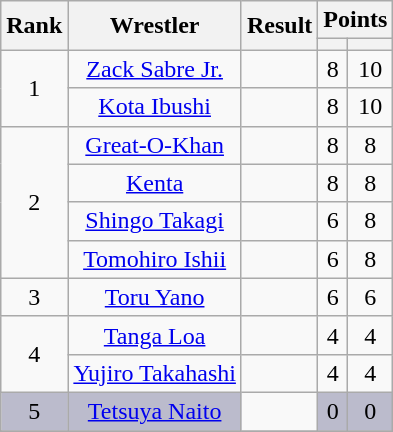<table class="wikitable mw-collapsible mw-collapsed" plainrowheaders sortable" style="text-align: center">
<tr>
<th scope="col" rowspan="2">Rank</th>
<th scope="col" rowspan="2">Wrestler</th>
<th scope="col" rowspan="2">Result</th>
<th scope="col" colspan="2">Points</th>
</tr>
<tr>
<th></th>
<th></th>
</tr>
<tr>
<td rowspan="2">1</td>
<td><a href='#'>Zack Sabre Jr.</a></td>
<td></td>
<td>8</td>
<td>10</td>
</tr>
<tr>
<td><a href='#'>Kota Ibushi</a></td>
<td></td>
<td>8</td>
<td>10</td>
</tr>
<tr>
<td rowspan="4">2</td>
<td><a href='#'>Great-O-Khan</a></td>
<td></td>
<td>8</td>
<td>8</td>
</tr>
<tr>
<td><a href='#'>Kenta</a></td>
<td></td>
<td>8</td>
<td>8</td>
</tr>
<tr>
<td><a href='#'>Shingo Takagi</a></td>
<td></td>
<td>6</td>
<td>8</td>
</tr>
<tr>
<td><a href='#'>Tomohiro Ishii</a></td>
<td></td>
<td>6</td>
<td>8</td>
</tr>
<tr>
<td>3</td>
<td><a href='#'>Toru Yano</a></td>
<td></td>
<td>6</td>
<td>6</td>
</tr>
<tr>
<td rowspan="2">4</td>
<td><a href='#'>Tanga Loa</a></td>
<td></td>
<td>4</td>
<td>4</td>
</tr>
<tr>
<td><a href='#'>Yujiro Takahashi</a></td>
<td></td>
<td>4</td>
<td>4</td>
</tr>
<tr>
<td style="background: #BBBBCC;">5</td>
<td style="background: #BBBBCC;"><a href='#'>Tetsuya Naito</a></td>
<td></td>
<td style="background: #BBBBCC;">0</td>
<td style="background: #BBBBCC;">0</td>
</tr>
<tr>
</tr>
</table>
